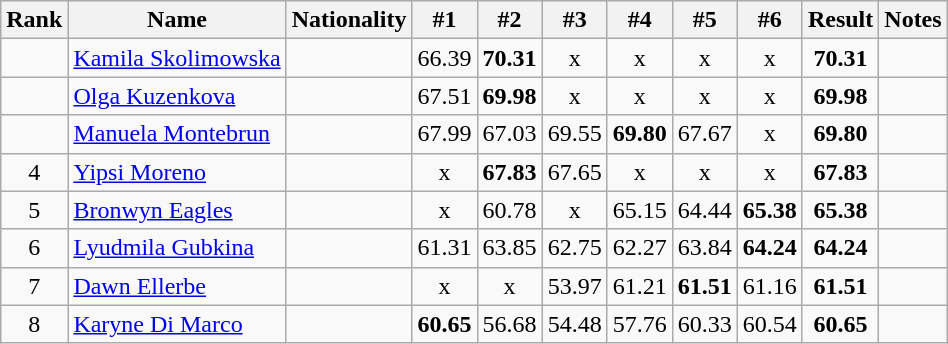<table class="wikitable sortable" style="text-align:center">
<tr>
<th>Rank</th>
<th>Name</th>
<th>Nationality</th>
<th>#1</th>
<th>#2</th>
<th>#3</th>
<th>#4</th>
<th>#5</th>
<th>#6</th>
<th>Result</th>
<th>Notes</th>
</tr>
<tr>
<td></td>
<td align=left><a href='#'>Kamila Skolimowska</a></td>
<td align=left></td>
<td>66.39</td>
<td><strong>70.31</strong></td>
<td>x</td>
<td>x</td>
<td>x</td>
<td>x</td>
<td><strong>70.31</strong></td>
<td></td>
</tr>
<tr>
<td></td>
<td align=left><a href='#'>Olga Kuzenkova</a></td>
<td align=left></td>
<td>67.51</td>
<td><strong>69.98</strong></td>
<td>x</td>
<td>x</td>
<td>x</td>
<td>x</td>
<td><strong>69.98</strong></td>
<td></td>
</tr>
<tr>
<td></td>
<td align=left><a href='#'>Manuela Montebrun</a></td>
<td align=left></td>
<td>67.99</td>
<td>67.03</td>
<td>69.55</td>
<td><strong>69.80</strong></td>
<td>67.67</td>
<td>x</td>
<td><strong>69.80</strong></td>
<td></td>
</tr>
<tr>
<td>4</td>
<td align=left><a href='#'>Yipsi Moreno</a></td>
<td align=left></td>
<td>x</td>
<td><strong>67.83</strong></td>
<td>67.65</td>
<td>x</td>
<td>x</td>
<td>x</td>
<td><strong>67.83</strong></td>
<td></td>
</tr>
<tr>
<td>5</td>
<td align=left><a href='#'>Bronwyn Eagles</a></td>
<td align=left></td>
<td>x</td>
<td>60.78</td>
<td>x</td>
<td>65.15</td>
<td>64.44</td>
<td><strong>65.38</strong></td>
<td><strong>65.38</strong></td>
<td></td>
</tr>
<tr>
<td>6</td>
<td align=left><a href='#'>Lyudmila Gubkina</a></td>
<td align=left></td>
<td>61.31</td>
<td>63.85</td>
<td>62.75</td>
<td>62.27</td>
<td>63.84</td>
<td><strong>64.24</strong></td>
<td><strong>64.24</strong></td>
<td></td>
</tr>
<tr>
<td>7</td>
<td align=left><a href='#'>Dawn Ellerbe</a></td>
<td align=left></td>
<td>x</td>
<td>x</td>
<td>53.97</td>
<td>61.21</td>
<td><strong>61.51</strong></td>
<td>61.16</td>
<td><strong>61.51</strong></td>
<td></td>
</tr>
<tr>
<td>8</td>
<td align=left><a href='#'>Karyne Di Marco</a></td>
<td align=left></td>
<td><strong>60.65</strong></td>
<td>56.68</td>
<td>54.48</td>
<td>57.76</td>
<td>60.33</td>
<td>60.54</td>
<td><strong>60.65</strong></td>
<td></td>
</tr>
</table>
